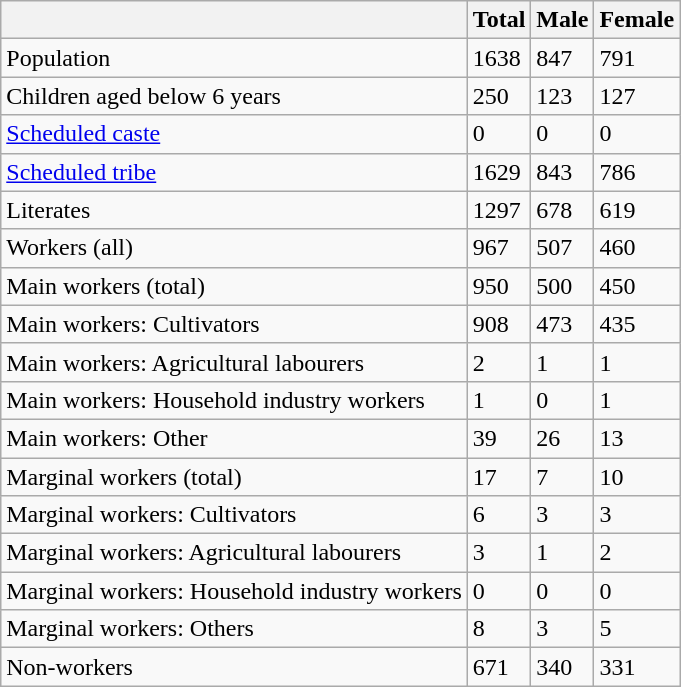<table class="wikitable sortable">
<tr>
<th></th>
<th>Total</th>
<th>Male</th>
<th>Female</th>
</tr>
<tr>
<td>Population</td>
<td>1638</td>
<td>847</td>
<td>791</td>
</tr>
<tr>
<td>Children aged below 6 years</td>
<td>250</td>
<td>123</td>
<td>127</td>
</tr>
<tr>
<td><a href='#'>Scheduled caste</a></td>
<td>0</td>
<td>0</td>
<td>0</td>
</tr>
<tr>
<td><a href='#'>Scheduled tribe</a></td>
<td>1629</td>
<td>843</td>
<td>786</td>
</tr>
<tr>
<td>Literates</td>
<td>1297</td>
<td>678</td>
<td>619</td>
</tr>
<tr>
<td>Workers (all)</td>
<td>967</td>
<td>507</td>
<td>460</td>
</tr>
<tr>
<td>Main workers (total)</td>
<td>950</td>
<td>500</td>
<td>450</td>
</tr>
<tr>
<td>Main workers: Cultivators</td>
<td>908</td>
<td>473</td>
<td>435</td>
</tr>
<tr>
<td>Main workers: Agricultural labourers</td>
<td>2</td>
<td>1</td>
<td>1</td>
</tr>
<tr>
<td>Main workers: Household industry workers</td>
<td>1</td>
<td>0</td>
<td>1</td>
</tr>
<tr>
<td>Main workers: Other</td>
<td>39</td>
<td>26</td>
<td>13</td>
</tr>
<tr>
<td>Marginal workers (total)</td>
<td>17</td>
<td>7</td>
<td>10</td>
</tr>
<tr>
<td>Marginal workers: Cultivators</td>
<td>6</td>
<td>3</td>
<td>3</td>
</tr>
<tr>
<td>Marginal workers: Agricultural labourers</td>
<td>3</td>
<td>1</td>
<td>2</td>
</tr>
<tr>
<td>Marginal workers: Household industry workers</td>
<td>0</td>
<td>0</td>
<td>0</td>
</tr>
<tr>
<td>Marginal workers: Others</td>
<td>8</td>
<td>3</td>
<td>5</td>
</tr>
<tr>
<td>Non-workers</td>
<td>671</td>
<td>340</td>
<td>331</td>
</tr>
</table>
